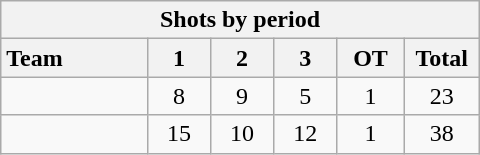<table class="wikitable" style="width:20em;">
<tr>
<th colspan="6">Shots by period</th>
</tr>
<tr>
<th style="width:8em; text-align:left;">Team</th>
<th style="width:3em;">1</th>
<th style="width:3em;">2</th>
<th style="width:3em;">3</th>
<th style="width:3em;">OT</th>
<th style="width:3em;">Total</th>
</tr>
<tr style="text-align:center;">
<td style="text-align:left;"></td>
<td>8</td>
<td>9</td>
<td>5</td>
<td>1</td>
<td>23</td>
</tr>
<tr style="text-align:center;">
<td style="text-align:left;"></td>
<td>15</td>
<td>10</td>
<td>12</td>
<td>1</td>
<td>38</td>
</tr>
</table>
